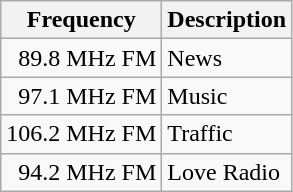<table class="wikitable">
<tr>
<th>Frequency</th>
<th>Description</th>
</tr>
<tr>
<td style="text-align:right;">89.8 MHz FM</td>
<td>News</td>
</tr>
<tr>
<td style="text-align:right;">97.1 MHz FM</td>
<td>Music</td>
</tr>
<tr>
<td style="text-align:right;">106.2 MHz FM</td>
<td>Traffic</td>
</tr>
<tr>
<td style="text-align:right;">94.2 MHz FM</td>
<td>Love Radio</td>
</tr>
</table>
